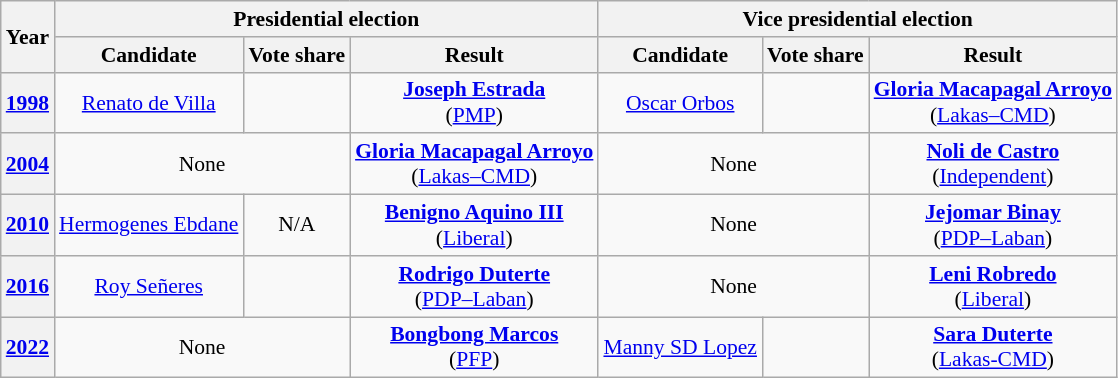<table class="wikitable" style="text-align:center; font-size:90%">
<tr>
<th rowspan=2>Year</th>
<th colspan=3>Presidential election</th>
<th colspan=3>Vice presidential election</th>
</tr>
<tr>
<th>Candidate</th>
<th>Vote share</th>
<th>Result</th>
<th>Candidate</th>
<th>Vote share</th>
<th>Result</th>
</tr>
<tr>
<th><a href='#'>1998</a></th>
<td><a href='#'>Renato de Villa</a></td>
<td></td>
<td><strong><a href='#'>Joseph Estrada</a></strong><br>(<a href='#'>PMP</a>)</td>
<td><a href='#'>Oscar Orbos</a></td>
<td></td>
<td><strong><a href='#'>Gloria Macapagal Arroyo</a></strong><br>(<a href='#'>Lakas–CMD</a>)</td>
</tr>
<tr>
<th><a href='#'>2004</a></th>
<td colspan=2>None</td>
<td><strong><a href='#'>Gloria Macapagal Arroyo</a></strong><br>(<a href='#'>Lakas–CMD</a>)</td>
<td colspan=2>None</td>
<td><strong><a href='#'>Noli de Castro</a></strong><br>(<a href='#'>Independent</a>)</td>
</tr>
<tr>
<th><a href='#'>2010</a></th>
<td><a href='#'>Hermogenes Ebdane</a></td>
<td>N/A</td>
<td><strong><a href='#'>Benigno Aquino III</a></strong><br>(<a href='#'>Liberal</a>)</td>
<td colspan=2>None</td>
<td><strong><a href='#'>Jejomar Binay</a></strong><br>(<a href='#'>PDP–Laban</a>)</td>
</tr>
<tr>
<th><a href='#'>2016</a></th>
<td><a href='#'>Roy Señeres</a></td>
<td></td>
<td><strong><a href='#'>Rodrigo Duterte</a></strong><br>(<a href='#'>PDP–Laban</a>)</td>
<td colspan=2>None</td>
<td><strong><a href='#'>Leni Robredo</a></strong><br>(<a href='#'>Liberal</a>)</td>
</tr>
<tr>
<th><a href='#'>2022</a></th>
<td colspan=2>None</td>
<td><strong><a href='#'>Bongbong Marcos</a></strong><br>(<a href='#'>PFP</a>)</td>
<td><a href='#'>Manny SD Lopez</a></td>
<td></td>
<td><strong><a href='#'>Sara Duterte</a></strong><br>(<a href='#'>Lakas-CMD</a>)</td>
</tr>
</table>
